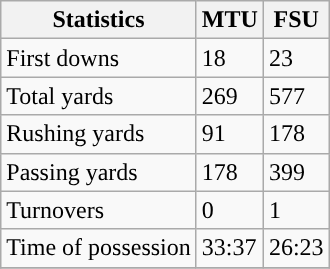<table class="wikitable">
<tr>
<th>Statistics</th>
<th>MTU</th>
<th>FSU</th>
</tr>
<tr>
<td>First downs</td>
<td>18</td>
<td>23</td>
</tr>
<tr>
<td>Total yards</td>
<td>269</td>
<td>577</td>
</tr>
<tr>
<td>Rushing yards</td>
<td>91</td>
<td>178</td>
</tr>
<tr>
<td>Passing yards</td>
<td>178</td>
<td>399</td>
</tr>
<tr>
<td>Turnovers</td>
<td>0</td>
<td>1</td>
</tr>
<tr>
<td>Time of possession</td>
<td>33:37</td>
<td>26:23</td>
</tr>
<tr>
</tr>
</table>
